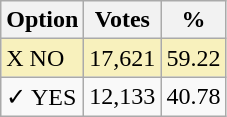<table class="wikitable">
<tr>
<th>Option</th>
<th>Votes</th>
<th>%</th>
</tr>
<tr>
<td style=background:#f8f1bd>X NO</td>
<td style=background:#f8f1bd>17,621</td>
<td style=background:#f8f1bd>59.22</td>
</tr>
<tr>
<td>✓ YES</td>
<td>12,133</td>
<td>40.78</td>
</tr>
</table>
